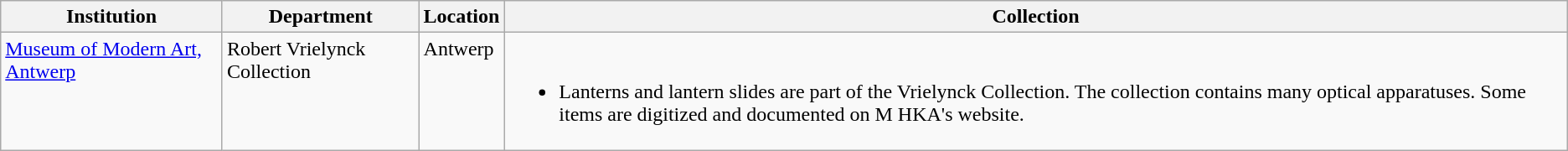<table class="wikitable sortable">
<tr>
<th scope="col">Institution</th>
<th scope="col">Department</th>
<th scope="col">Location</th>
<th scope="col" class="unsortable">Collection</th>
</tr>
<tr style="vertical-align: top;">
<td><a href='#'>Museum of Modern Art, Antwerp</a></td>
<td>Robert Vrielynck Collection</td>
<td>Antwerp</td>
<td><br><ul><li>Lanterns and lantern slides are part of the Vrielynck Collection. The collection contains many optical apparatuses. Some items are digitized and documented on M HKA's website.</li></ul></td>
</tr>
</table>
